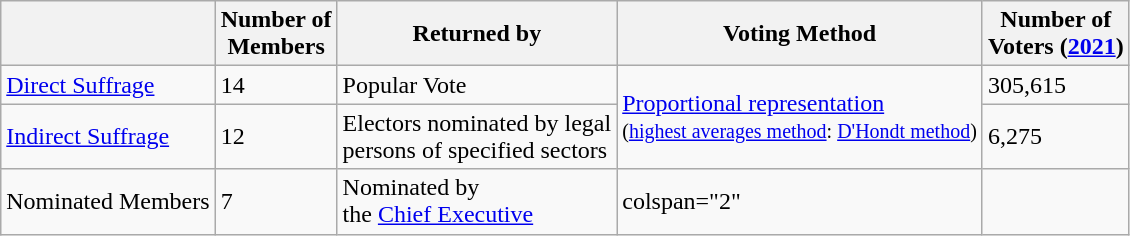<table class="wikitable">
<tr>
<th></th>
<th>Number of<br> Members</th>
<th>Returned by</th>
<th>Voting Method</th>
<th>Number of<br> Voters (<a href='#'>2021</a>)</th>
</tr>
<tr>
<td><a href='#'>Direct Suffrage</a></td>
<td>14</td>
<td>Popular Vote</td>
<td rowspan="2"><a href='#'>Proportional representation</a><br> <small>(<a href='#'>highest averages method</a>: <a href='#'>D'Hondt method</a>)</small></td>
<td>305,615</td>
</tr>
<tr>
<td><a href='#'>Indirect Suffrage</a></td>
<td>12</td>
<td>Electors nominated by legal<br> persons of specified sectors</td>
<td>6,275</td>
</tr>
<tr>
<td>Nominated Members</td>
<td>7</td>
<td>Nominated by<br>the <a href='#'>Chief Executive</a></td>
<td>colspan="2"</td>
</tr>
</table>
